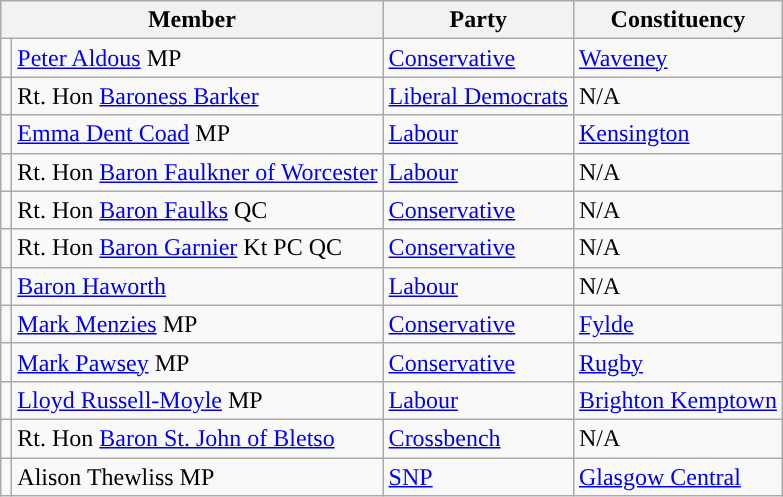<table class="wikitable">
<tr>
<th colspan="2" valign="top">Member</th>
<th valign="top">Party</th>
<th valign="top">Constituency</th>
</tr>
<tr>
<td style="color:inherit;background:"></td>
<td><a href='#'>Peter Aldous</a> MP</td>
<td><a href='#'>Conservative</a></td>
<td><a href='#'>Waveney</a></td>
</tr>
<tr>
<td style="color:inherit;background:"></td>
<td>Rt. Hon <a href='#'>Baroness Barker</a></td>
<td><a href='#'>Liberal Democrats</a></td>
<td>N/A</td>
</tr>
<tr>
<td style="color:inherit;background:"></td>
<td><a href='#'>Emma Dent Coad</a> MP</td>
<td><a href='#'>Labour</a></td>
<td><a href='#'>Kensington</a></td>
</tr>
<tr>
<td style="color:inherit;background:"></td>
<td>Rt. Hon <a href='#'>Baron Faulkner of Worcester</a></td>
<td><a href='#'>Labour</a></td>
<td>N/A</td>
</tr>
<tr>
<td style="color:inherit;background:"></td>
<td>Rt. Hon <a href='#'>Baron Faulks</a> QC</td>
<td><a href='#'>Conservative</a></td>
<td>N/A</td>
</tr>
<tr>
<td style="color:inherit;background:"></td>
<td>Rt. Hon <a href='#'>Baron Garnier</a> Kt PC QC</td>
<td><a href='#'>Conservative</a></td>
<td>N/A</td>
</tr>
<tr>
<td style="color:inherit;background:"></td>
<td><a href='#'>Baron Haworth</a></td>
<td><a href='#'>Labour</a></td>
<td>N/A</td>
</tr>
<tr>
<td style="color:inherit;background:"></td>
<td><a href='#'>Mark Menzies</a> MP</td>
<td><a href='#'>Conservative</a></td>
<td><a href='#'>Fylde</a></td>
</tr>
<tr>
<td style="color:inherit;background:"></td>
<td><a href='#'>Mark Pawsey</a> MP</td>
<td><a href='#'>Conservative</a></td>
<td><a href='#'>Rugby</a></td>
</tr>
<tr>
<td style="color:inherit;background:"></td>
<td><a href='#'>Lloyd Russell-Moyle</a> MP</td>
<td><a href='#'>Labour</a></td>
<td><a href='#'>Brighton Kemptown</a></td>
</tr>
<tr>
<td style="color:inherit;background:"></td>
<td>Rt. Hon <a href='#'>Baron St. John of Bletso</a></td>
<td><a href='#'>Crossbench</a></td>
<td>N/A</td>
</tr>
<tr>
<td style="color:inherit;background:"></td>
<td>Alison Thewliss MP</td>
<td><a href='#'>SNP</a></td>
<td><a href='#'>Glasgow Central</a></td>
</tr>
</table>
